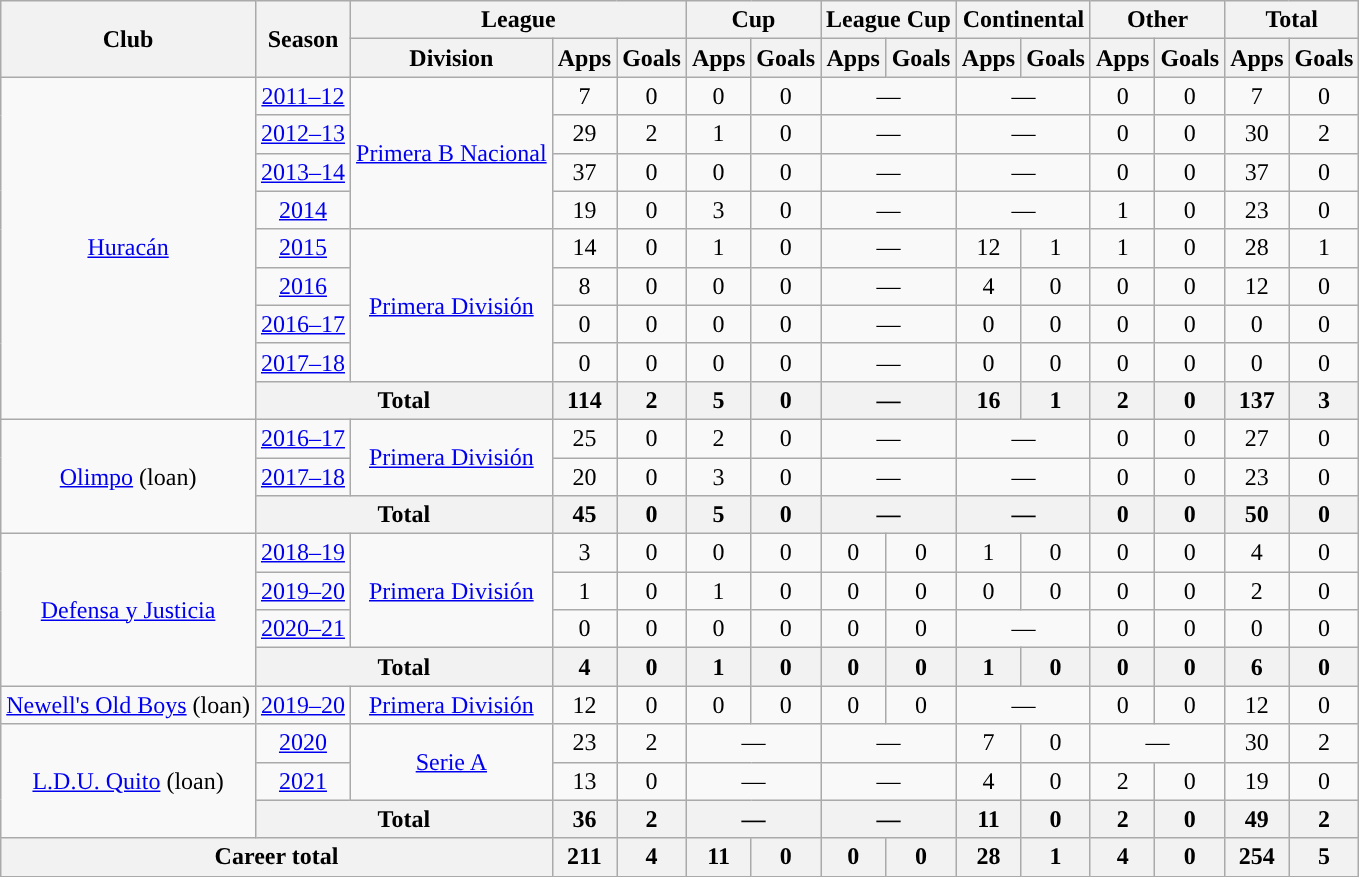<table class="wikitable" style="text-align:center">
<tr>
<th rowspan="2">Club</th>
<th rowspan="2">Season</th>
<th colspan="3">League</th>
<th colspan="2">Cup</th>
<th colspan="2">League Cup</th>
<th colspan="2">Continental</th>
<th colspan="2">Other</th>
<th colspan="2">Total</th>
</tr>
<tr>
<th>Division</th>
<th>Apps</th>
<th>Goals</th>
<th>Apps</th>
<th>Goals</th>
<th>Apps</th>
<th>Goals</th>
<th>Apps</th>
<th>Goals</th>
<th>Apps</th>
<th>Goals</th>
<th>Apps</th>
<th>Goals</th>
</tr>
<tr>
<td rowspan="9"><a href='#'>Huracán</a></td>
<td><a href='#'>2011–12</a></td>
<td rowspan="4"><a href='#'>Primera B Nacional</a></td>
<td>7</td>
<td>0</td>
<td>0</td>
<td>0</td>
<td colspan="2">—</td>
<td colspan="2">—</td>
<td>0</td>
<td>0</td>
<td>7</td>
<td>0</td>
</tr>
<tr>
<td><a href='#'>2012–13</a></td>
<td>29</td>
<td>2</td>
<td>1</td>
<td>0</td>
<td colspan="2">—</td>
<td colspan="2">—</td>
<td>0</td>
<td>0</td>
<td>30</td>
<td>2</td>
</tr>
<tr>
<td><a href='#'>2013–14</a></td>
<td>37</td>
<td>0</td>
<td>0</td>
<td>0</td>
<td colspan="2">—</td>
<td colspan="2">—</td>
<td>0</td>
<td>0</td>
<td>37</td>
<td>0</td>
</tr>
<tr>
<td><a href='#'>2014</a></td>
<td>19</td>
<td>0</td>
<td>3</td>
<td>0</td>
<td colspan="2">—</td>
<td colspan="2">—</td>
<td>1</td>
<td>0</td>
<td>23</td>
<td>0</td>
</tr>
<tr>
<td><a href='#'>2015</a></td>
<td rowspan="4"><a href='#'>Primera División</a></td>
<td>14</td>
<td>0</td>
<td>1</td>
<td>0</td>
<td colspan="2">—</td>
<td>12</td>
<td>1</td>
<td>1</td>
<td>0</td>
<td>28</td>
<td>1</td>
</tr>
<tr>
<td><a href='#'>2016</a></td>
<td>8</td>
<td>0</td>
<td>0</td>
<td>0</td>
<td colspan="2">—</td>
<td>4</td>
<td>0</td>
<td>0</td>
<td>0</td>
<td>12</td>
<td>0</td>
</tr>
<tr>
<td><a href='#'>2016–17</a></td>
<td>0</td>
<td>0</td>
<td>0</td>
<td>0</td>
<td colspan="2">—</td>
<td>0</td>
<td>0</td>
<td>0</td>
<td>0</td>
<td>0</td>
<td>0</td>
</tr>
<tr>
<td><a href='#'>2017–18</a></td>
<td>0</td>
<td>0</td>
<td>0</td>
<td>0</td>
<td colspan="2">—</td>
<td>0</td>
<td>0</td>
<td>0</td>
<td>0</td>
<td>0</td>
<td>0</td>
</tr>
<tr>
<th colspan="2">Total</th>
<th>114</th>
<th>2</th>
<th>5</th>
<th>0</th>
<th colspan="2">—</th>
<th>16</th>
<th>1</th>
<th>2</th>
<th>0</th>
<th>137</th>
<th>3</th>
</tr>
<tr>
<td rowspan="3"><a href='#'>Olimpo</a> (loan)</td>
<td><a href='#'>2016–17</a></td>
<td rowspan="2"><a href='#'>Primera División</a></td>
<td>25</td>
<td>0</td>
<td>2</td>
<td>0</td>
<td colspan="2">—</td>
<td colspan="2">—</td>
<td>0</td>
<td>0</td>
<td>27</td>
<td>0</td>
</tr>
<tr>
<td><a href='#'>2017–18</a></td>
<td>20</td>
<td>0</td>
<td>3</td>
<td>0</td>
<td colspan="2">—</td>
<td colspan="2">—</td>
<td>0</td>
<td>0</td>
<td>23</td>
<td>0</td>
</tr>
<tr>
<th colspan="2">Total</th>
<th>45</th>
<th>0</th>
<th>5</th>
<th>0</th>
<th colspan="2">—</th>
<th colspan="2">—</th>
<th>0</th>
<th>0</th>
<th>50</th>
<th>0</th>
</tr>
<tr>
<td rowspan="4"><a href='#'>Defensa y Justicia</a></td>
<td><a href='#'>2018–19</a></td>
<td rowspan="3"><a href='#'>Primera División</a></td>
<td>3</td>
<td>0</td>
<td>0</td>
<td>0</td>
<td>0</td>
<td>0</td>
<td>1</td>
<td>0</td>
<td>0</td>
<td>0</td>
<td>4</td>
<td>0</td>
</tr>
<tr>
<td><a href='#'>2019–20</a></td>
<td>1</td>
<td>0</td>
<td>1</td>
<td>0</td>
<td>0</td>
<td>0</td>
<td>0</td>
<td>0</td>
<td>0</td>
<td>0</td>
<td>2</td>
<td>0</td>
</tr>
<tr>
<td><a href='#'>2020–21</a></td>
<td>0</td>
<td>0</td>
<td>0</td>
<td>0</td>
<td>0</td>
<td>0</td>
<td colspan="2">—</td>
<td>0</td>
<td>0</td>
<td>0</td>
<td>0</td>
</tr>
<tr>
<th colspan="2">Total</th>
<th>4</th>
<th>0</th>
<th>1</th>
<th>0</th>
<th>0</th>
<th>0</th>
<th>1</th>
<th>0</th>
<th>0</th>
<th>0</th>
<th>6</th>
<th>0</th>
</tr>
<tr>
<td rowspan="1"><a href='#'>Newell's Old Boys</a> (loan)</td>
<td><a href='#'>2019–20</a></td>
<td rowspan="1"><a href='#'>Primera División</a></td>
<td>12</td>
<td>0</td>
<td>0</td>
<td>0</td>
<td>0</td>
<td>0</td>
<td colspan="2">—</td>
<td>0</td>
<td>0</td>
<td>12</td>
<td>0</td>
</tr>
<tr>
<td rowspan="3"><a href='#'>L.D.U. Quito</a> (loan)</td>
<td><a href='#'>2020</a></td>
<td rowspan="2"><a href='#'>Serie A</a></td>
<td>23</td>
<td>2</td>
<td colspan="2">—</td>
<td colspan="2">—</td>
<td>7</td>
<td>0</td>
<td colspan="2">—</td>
<td>30</td>
<td>2</td>
</tr>
<tr>
<td><a href='#'>2021</a></td>
<td>13</td>
<td>0</td>
<td colspan="2">—</td>
<td colspan="2">—</td>
<td>4</td>
<td>0</td>
<td>2</td>
<td>0</td>
<td>19</td>
<td>0</td>
</tr>
<tr>
<th colspan="2">Total</th>
<th>36</th>
<th>2</th>
<th colspan="2">—</th>
<th colspan="2">—</th>
<th>11</th>
<th>0</th>
<th>2</th>
<th>0</th>
<th>49</th>
<th>2</th>
</tr>
<tr>
<th colspan="3">Career total</th>
<th>211</th>
<th>4</th>
<th>11</th>
<th>0</th>
<th>0</th>
<th>0</th>
<th>28</th>
<th>1</th>
<th>4</th>
<th>0</th>
<th>254</th>
<th>5</th>
</tr>
</table>
